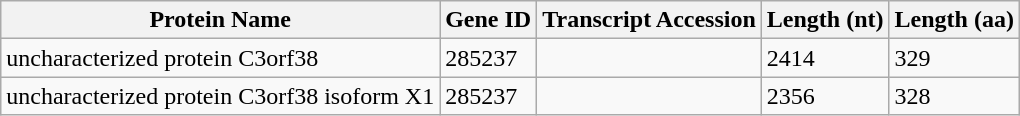<table class="wikitable">
<tr>
<th>Protein Name</th>
<th>Gene ID</th>
<th>Transcript Accession</th>
<th>Length (nt)</th>
<th>Length (aa)</th>
</tr>
<tr>
<td>uncharacterized protein C3orf38</td>
<td>285237</td>
<td></td>
<td>2414</td>
<td>329</td>
</tr>
<tr>
<td>uncharacterized protein C3orf38 isoform X1</td>
<td>285237</td>
<td></td>
<td>2356</td>
<td>328</td>
</tr>
</table>
